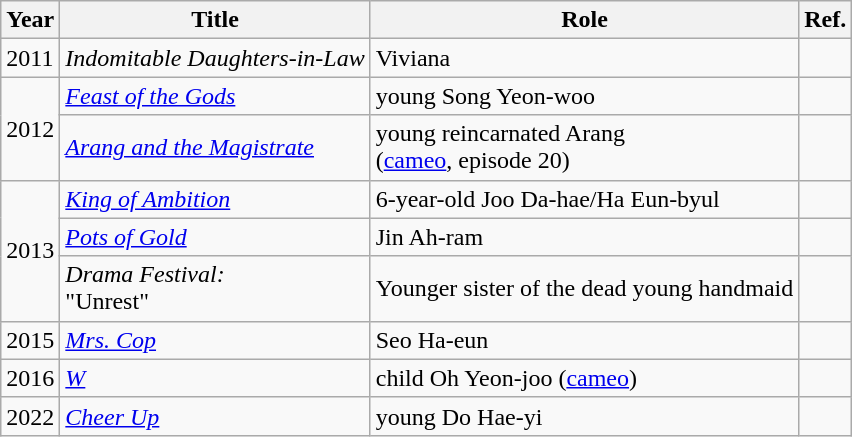<table class="wikitable">
<tr>
<th>Year</th>
<th>Title</th>
<th>Role</th>
<th>Ref.</th>
</tr>
<tr>
<td>2011</td>
<td><em>Indomitable Daughters-in-Law</em></td>
<td>Viviana</td>
<td></td>
</tr>
<tr>
<td rowspan=2>2012</td>
<td><em><a href='#'>Feast of the Gods</a></em></td>
<td>young Song Yeon-woo</td>
<td></td>
</tr>
<tr>
<td><em><a href='#'>Arang and the Magistrate</a></em></td>
<td>young reincarnated Arang <br> (<a href='#'>cameo</a>, episode 20)</td>
<td></td>
</tr>
<tr>
<td rowspan=3>2013</td>
<td><em><a href='#'>King of Ambition</a></em></td>
<td>6-year-old Joo Da-hae/Ha Eun-byul</td>
<td></td>
</tr>
<tr>
<td><em><a href='#'>Pots of Gold</a></em></td>
<td>Jin Ah-ram</td>
<td></td>
</tr>
<tr>
<td><em>Drama Festival:</em><br>"Unrest"</td>
<td>Younger sister of the dead young handmaid</td>
<td></td>
</tr>
<tr>
<td>2015</td>
<td><em><a href='#'>Mrs. Cop</a></em></td>
<td>Seo Ha-eun</td>
<td></td>
</tr>
<tr>
<td>2016</td>
<td><em><a href='#'>W</a></em></td>
<td>child Oh Yeon-joo (<a href='#'>cameo</a>)</td>
<td></td>
</tr>
<tr>
<td>2022</td>
<td><em><a href='#'>Cheer Up</a></em></td>
<td>young Do Hae-yi</td>
<td></td>
</tr>
</table>
